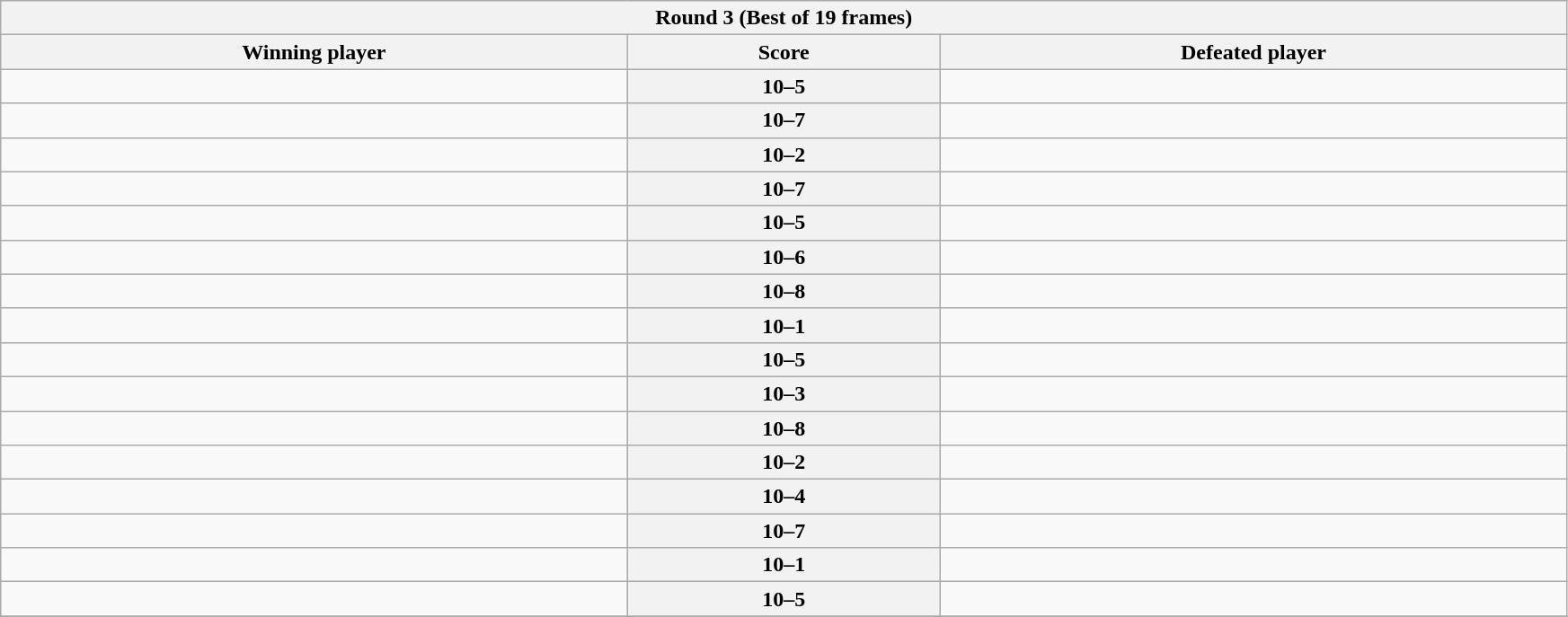<table class="wikitable" style="width:92%">
<tr>
<th scope="col" colspan=3 style="text-align:center"><strong>Round 3</strong> (Best of 19 frames)</th>
</tr>
<tr>
<th scope="col">Winning player</th>
<th scope="col">Score</th>
<th scope="col">Defeated player</th>
</tr>
<tr>
<td style="width:40%"><strong></strong></td>
<th scope="row" style="text-align: center; width:20%"><strong>10</strong>–5</th>
<td style="width:40%"></td>
</tr>
<tr>
<td><strong></strong></td>
<th scope="row" style="text-align:center"><strong>10</strong>–7</th>
<td></td>
</tr>
<tr>
<td><strong></strong></td>
<th scope="row" style="text-align:center"><strong>10</strong>–2</th>
<td></td>
</tr>
<tr>
<td><strong></strong></td>
<th scope="row" style="text-align:center"><strong>10</strong>–7</th>
<td></td>
</tr>
<tr>
<td><strong></strong></td>
<th scope="row" style="text-align:center"><strong>10</strong>–5</th>
<td></td>
</tr>
<tr>
<td><strong></strong></td>
<th scope="row" style="text-align:center"><strong>10</strong>–6</th>
<td></td>
</tr>
<tr>
<td><strong></strong></td>
<th scope="row" style="text-align:center"><strong>10</strong>–8</th>
<td></td>
</tr>
<tr>
<td><strong></strong></td>
<th scope="row" style="text-align:center"><strong>10</strong>–1</th>
<td></td>
</tr>
<tr>
<td><strong> </strong></td>
<th scope="row" style="text-align:center"><strong>10</strong>–5</th>
<td></td>
</tr>
<tr>
<td><strong></strong></td>
<th scope="row" style="text-align:center"><strong>10</strong>–3</th>
<td></td>
</tr>
<tr>
<td><strong></strong></td>
<th scope="row" style="text-align:center"><strong>10</strong>–8</th>
<td></td>
</tr>
<tr>
<td><strong></strong></td>
<th scope="row" style="text-align:center"><strong>10</strong>–2</th>
<td></td>
</tr>
<tr>
<td><strong></strong></td>
<th scope="row" style="text-align:center"><strong>10</strong>–4</th>
<td></td>
</tr>
<tr>
<td><strong></strong></td>
<th scope="row" style="text-align:center"><strong>10</strong>–7</th>
<td></td>
</tr>
<tr>
<td><strong></strong></td>
<th scope="row" style="text-align:center"><strong>10</strong>–1</th>
<td></td>
</tr>
<tr>
<td><strong></strong></td>
<th scope="row" style="text-align:center"><strong>10</strong>–5</th>
<td></td>
</tr>
<tr>
</tr>
</table>
